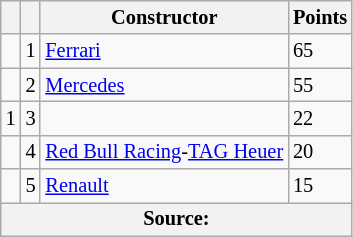<table class="wikitable" style="font-size: 85%;">
<tr>
<th></th>
<th align="center"></th>
<th align="center">Constructor</th>
<th align="center">Points</th>
</tr>
<tr>
<td align="left"></td>
<td align="center">1</td>
<td> <a href='#'>Ferrari</a></td>
<td align="left">65</td>
</tr>
<tr>
<td align="left"></td>
<td align="center">2</td>
<td> <a href='#'>Mercedes</a></td>
<td align="left">55</td>
</tr>
<tr>
<td align="left"> 1</td>
<td align="center">3</td>
<td></td>
<td align="left">22</td>
</tr>
<tr>
<td align="left"></td>
<td align="center">4</td>
<td> <a href='#'>Red Bull Racing</a>-<a href='#'>TAG Heuer</a></td>
<td align="left">20</td>
</tr>
<tr>
<td align="left"></td>
<td align="center">5</td>
<td> <a href='#'>Renault</a></td>
<td align="left">15</td>
</tr>
<tr>
<th colspan=4>Source:</th>
</tr>
</table>
